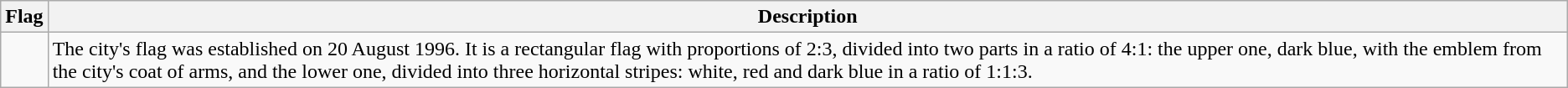<table class="wikitable">
<tr>
<th>Flag</th>
<th>Description</th>
</tr>
<tr>
<td></td>
<td>The city's flag was established on 20 August 1996. It is a rectangular flag with proportions of 2:3, divided into two parts in a ratio of 4:1: the upper one, dark blue, with the emblem from the city's coat of arms, and the lower one, divided into three horizontal stripes: white, red and dark blue in a ratio of 1:1:3.</td>
</tr>
</table>
